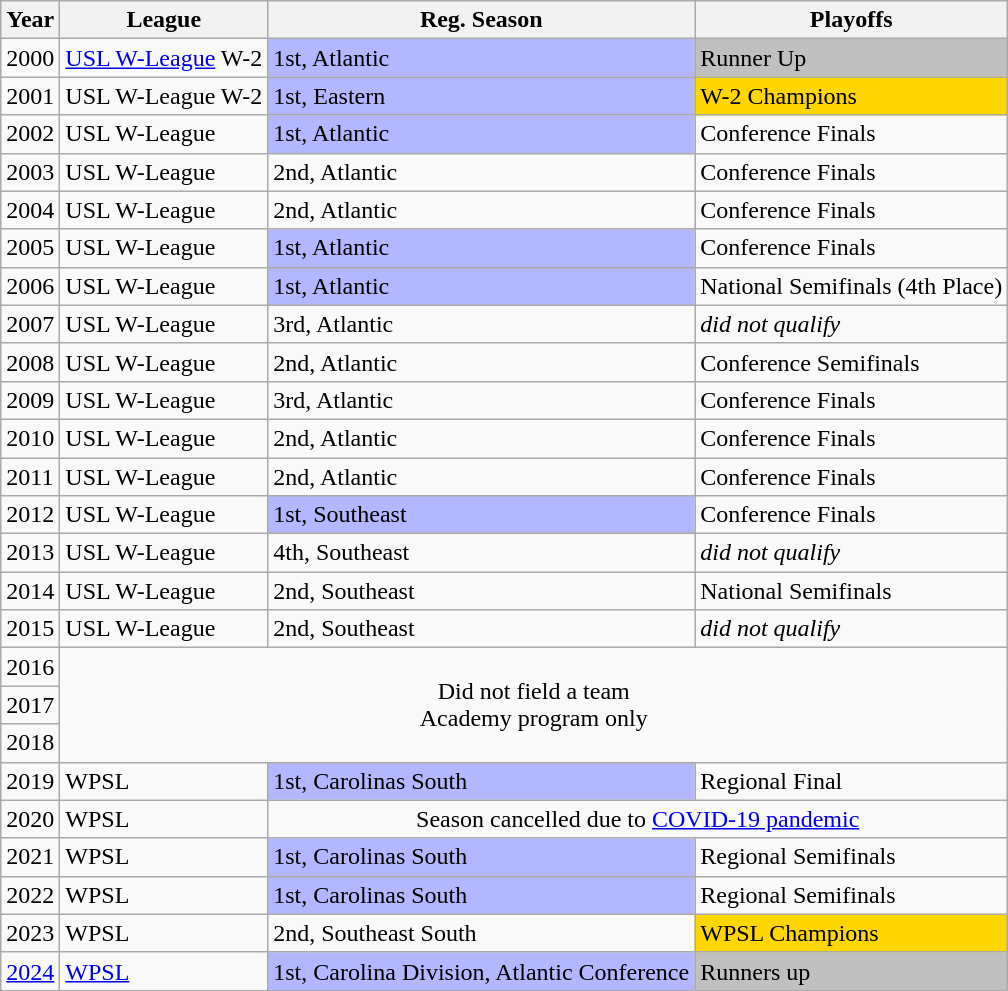<table class="wikitable">
<tr>
<th>Year</th>
<th>League</th>
<th>Reg. Season</th>
<th>Playoffs</th>
</tr>
<tr>
<td>2000</td>
<td><a href='#'>USL W-League</a> W-2</td>
<td bgcolor="B3B7FF">1st, Atlantic</td>
<td bgcolor=silver>Runner Up</td>
</tr>
<tr>
<td>2001</td>
<td>USL W-League W-2</td>
<td bgcolor="B3B7FF">1st, Eastern</td>
<td bgcolor=gold>W-2 Champions</td>
</tr>
<tr>
<td>2002</td>
<td>USL W-League</td>
<td bgcolor="B3B7FF">1st, Atlantic</td>
<td>Conference Finals</td>
</tr>
<tr>
<td>2003</td>
<td>USL W-League</td>
<td>2nd, Atlantic</td>
<td>Conference Finals</td>
</tr>
<tr>
<td>2004</td>
<td>USL W-League</td>
<td>2nd, Atlantic</td>
<td>Conference Finals</td>
</tr>
<tr>
<td>2005</td>
<td>USL W-League</td>
<td bgcolor="B3B7FF">1st, Atlantic</td>
<td>Conference Finals</td>
</tr>
<tr>
<td>2006</td>
<td>USL W-League</td>
<td bgcolor="B3B7FF">1st, Atlantic</td>
<td>National Semifinals (4th Place)</td>
</tr>
<tr>
<td>2007</td>
<td>USL W-League</td>
<td>3rd, Atlantic</td>
<td><em>did not qualify</em></td>
</tr>
<tr>
<td>2008</td>
<td>USL W-League</td>
<td>2nd, Atlantic</td>
<td>Conference Semifinals</td>
</tr>
<tr>
<td>2009</td>
<td>USL W-League</td>
<td>3rd, Atlantic</td>
<td>Conference Finals</td>
</tr>
<tr>
<td>2010</td>
<td>USL W-League</td>
<td>2nd, Atlantic</td>
<td>Conference Finals</td>
</tr>
<tr>
<td>2011</td>
<td>USL W-League</td>
<td>2nd, Atlantic</td>
<td>Conference Finals</td>
</tr>
<tr>
<td>2012</td>
<td>USL W-League</td>
<td bgcolor="B3B7FF">1st, Southeast</td>
<td>Conference Finals</td>
</tr>
<tr>
<td>2013</td>
<td>USL W-League</td>
<td>4th, Southeast</td>
<td><em>did not qualify</em></td>
</tr>
<tr>
<td>2014</td>
<td>USL W-League</td>
<td>2nd, Southeast</td>
<td>National Semifinals</td>
</tr>
<tr>
<td>2015</td>
<td>USL W-League</td>
<td>2nd, Southeast</td>
<td><em>did not qualify</em></td>
</tr>
<tr>
<td>2016</td>
<td colspan=3 rowspan=3 align=center>Did not field a team<br>Academy program only</td>
</tr>
<tr>
<td>2017</td>
</tr>
<tr>
<td>2018</td>
</tr>
<tr>
<td>2019</td>
<td>WPSL</td>
<td bgcolor="B3B7FF">1st, Carolinas South</td>
<td>Regional Final</td>
</tr>
<tr>
<td>2020</td>
<td>WPSL</td>
<td colspan=2 style=text-align:center>Season cancelled due to <a href='#'>COVID-19 pandemic</a></td>
</tr>
<tr>
<td>2021</td>
<td>WPSL</td>
<td bgcolor="B3B7FF">1st, Carolinas South</td>
<td>Regional Semifinals</td>
</tr>
<tr>
<td>2022</td>
<td>WPSL</td>
<td bgcolor="B3B7FF">1st, Carolinas South</td>
<td>Regional Semifinals</td>
</tr>
<tr>
<td>2023</td>
<td>WPSL</td>
<td>2nd, Southeast South</td>
<td bgcolor=gold>WPSL Champions</td>
</tr>
<tr>
<td><a href='#'>2024</a></td>
<td><a href='#'>WPSL</a></td>
<td bgcolor="B3B7FF">1st, Carolina Division, Atlantic Conference</td>
<td bgcolor=silver>Runners up</td>
</tr>
</table>
